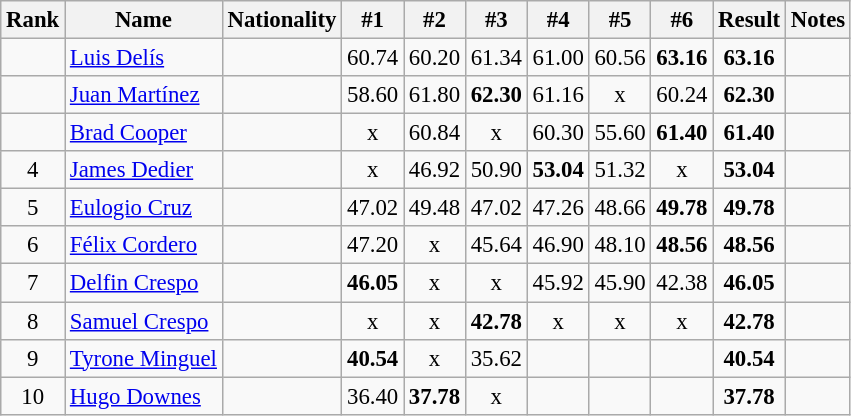<table class="wikitable sortable" style="text-align:center;font-size:95%">
<tr>
<th>Rank</th>
<th>Name</th>
<th>Nationality</th>
<th>#1</th>
<th>#2</th>
<th>#3</th>
<th>#4</th>
<th>#5</th>
<th>#6</th>
<th>Result</th>
<th>Notes</th>
</tr>
<tr>
<td></td>
<td align=left><a href='#'>Luis Delís</a></td>
<td align=left></td>
<td>60.74</td>
<td>60.20</td>
<td>61.34</td>
<td>61.00</td>
<td>60.56</td>
<td><strong>63.16</strong></td>
<td><strong>63.16</strong></td>
<td></td>
</tr>
<tr>
<td></td>
<td align=left><a href='#'>Juan Martínez</a></td>
<td align=left></td>
<td>58.60</td>
<td>61.80</td>
<td><strong>62.30</strong></td>
<td>61.16</td>
<td>x</td>
<td>60.24</td>
<td><strong>62.30</strong></td>
<td></td>
</tr>
<tr>
<td></td>
<td align=left><a href='#'>Brad Cooper</a></td>
<td align=left></td>
<td>x</td>
<td>60.84</td>
<td>x</td>
<td>60.30</td>
<td>55.60</td>
<td><strong>61.40</strong></td>
<td><strong>61.40</strong></td>
<td></td>
</tr>
<tr>
<td>4</td>
<td align=left><a href='#'>James Dedier</a></td>
<td align=left></td>
<td>x</td>
<td>46.92</td>
<td>50.90</td>
<td><strong>53.04</strong></td>
<td>51.32</td>
<td>x</td>
<td><strong>53.04</strong></td>
<td></td>
</tr>
<tr>
<td>5</td>
<td align=left><a href='#'>Eulogio Cruz</a></td>
<td align=left></td>
<td>47.02</td>
<td>49.48</td>
<td>47.02</td>
<td>47.26</td>
<td>48.66</td>
<td><strong>49.78</strong></td>
<td><strong>49.78</strong></td>
<td></td>
</tr>
<tr>
<td>6</td>
<td align=left><a href='#'>Félix Cordero</a></td>
<td align=left></td>
<td>47.20</td>
<td>x</td>
<td>45.64</td>
<td>46.90</td>
<td>48.10</td>
<td><strong>48.56</strong></td>
<td><strong>48.56</strong></td>
<td></td>
</tr>
<tr>
<td>7</td>
<td align=left><a href='#'>Delfin Crespo</a></td>
<td align=left></td>
<td><strong>46.05</strong></td>
<td>x</td>
<td>x</td>
<td>45.92</td>
<td>45.90</td>
<td>42.38</td>
<td><strong>46.05</strong></td>
<td></td>
</tr>
<tr>
<td>8</td>
<td align=left><a href='#'>Samuel Crespo</a></td>
<td align=left></td>
<td>x</td>
<td>x</td>
<td><strong>42.78</strong></td>
<td>x</td>
<td>x</td>
<td>x</td>
<td><strong>42.78</strong></td>
<td></td>
</tr>
<tr>
<td>9</td>
<td align=left><a href='#'>Tyrone Minguel</a></td>
<td align=left></td>
<td><strong>40.54</strong></td>
<td>x</td>
<td>35.62</td>
<td></td>
<td></td>
<td></td>
<td><strong>40.54</strong></td>
<td></td>
</tr>
<tr>
<td>10</td>
<td align=left><a href='#'>Hugo Downes</a></td>
<td align=left></td>
<td>36.40</td>
<td><strong>37.78</strong></td>
<td>x</td>
<td></td>
<td></td>
<td></td>
<td><strong>37.78</strong></td>
<td></td>
</tr>
</table>
